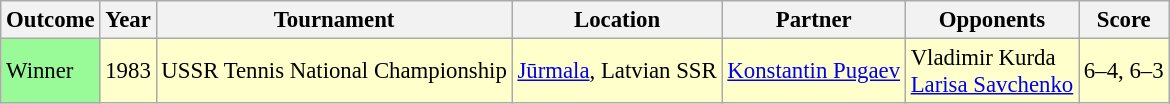<table class="wikitable" style="font-size:95%">
<tr>
<th>Outcome</th>
<th>Year</th>
<th>Tournament</th>
<th>Location</th>
<th>Partner</th>
<th>Opponents</th>
<th>Score</th>
</tr>
<tr bgcolor=#FFFFCC>
<td bgcolor=98FB98>Winner</td>
<td>1983</td>
<td>USSR Tennis National Championship</td>
<td><a href='#'>Jūrmala</a>, Latvian SSR</td>
<td> <a href='#'>Konstantin Pugaev</a></td>
<td> Vladimir Kurda <br>  <a href='#'>Larisa Savchenko</a></td>
<td>6–4, 6–3</td>
</tr>
</table>
